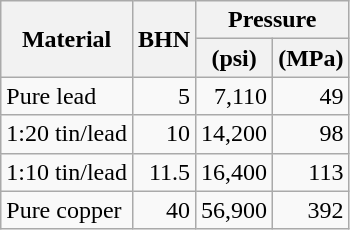<table class="wikitable floatright">
<tr>
<th rowspan=2>Material</th>
<th rowspan=2>BHN</th>
<th colspan=2>Pressure</th>
</tr>
<tr>
<th>(psi)</th>
<th>(MPa)</th>
</tr>
<tr>
<td>Pure lead</td>
<td align=right>5</td>
<td align=right>7,110</td>
<td align=right>49</td>
</tr>
<tr>
<td>1:20 tin/lead</td>
<td align=right>10</td>
<td align=right>14,200</td>
<td align=right>98</td>
</tr>
<tr>
<td>1:10 tin/lead</td>
<td align=right>11.5</td>
<td align=right>16,400</td>
<td align=right>113</td>
</tr>
<tr>
<td>Pure copper</td>
<td align=right>40</td>
<td align=right>56,900</td>
<td align=right>392</td>
</tr>
</table>
